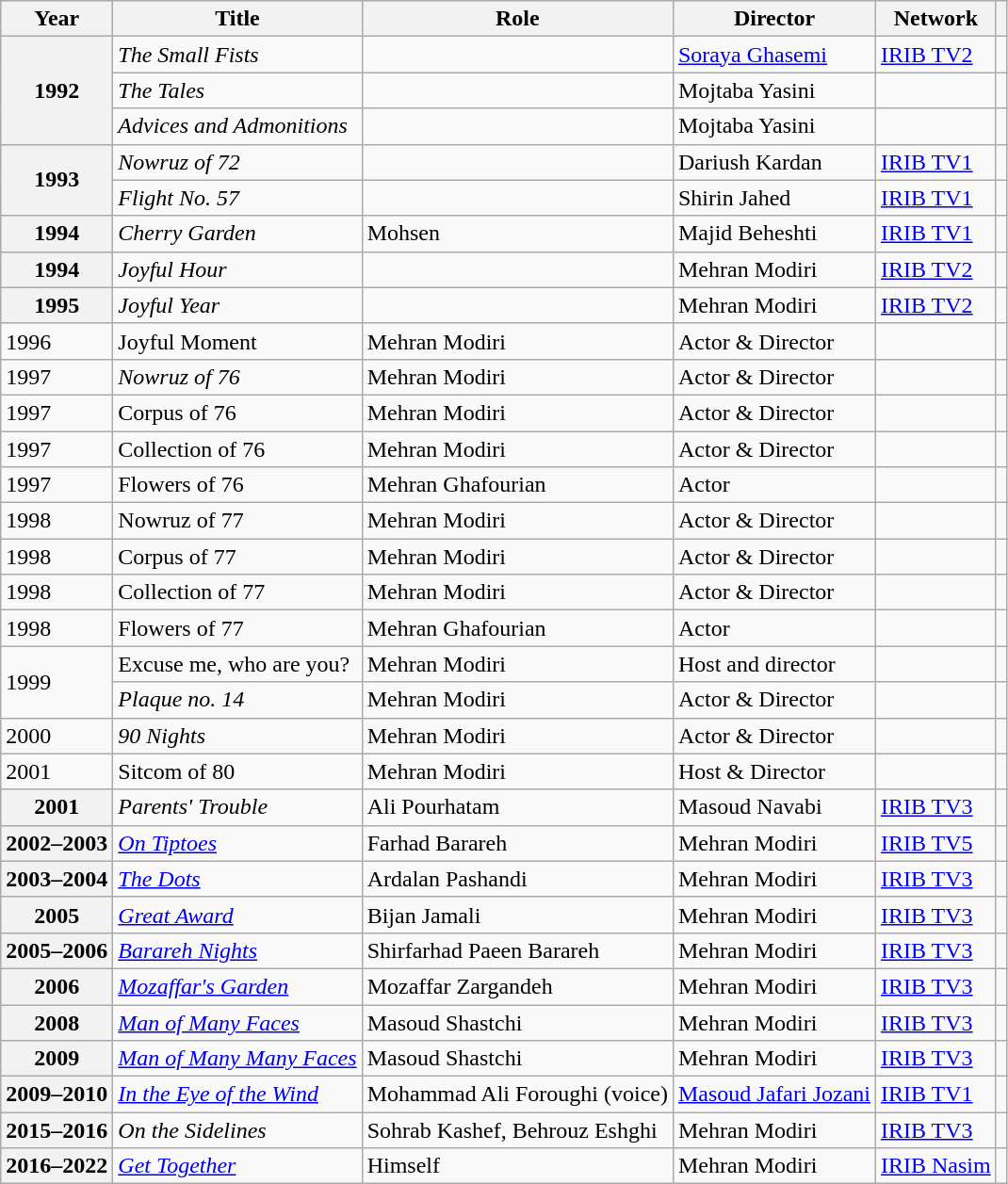<table class="wikitable plainrowheaders sortable"  style=font-size:100%>
<tr>
<th scope="col">Year</th>
<th scope="col">Title</th>
<th scope="col">Role</th>
<th scope="col">Director</th>
<th scope="col">Network</th>
<th scope="col" class="unsortable"></th>
</tr>
<tr>
<th scope="row" rowspan="3">1992</th>
<td><em>The Small Fists</em></td>
<td></td>
<td><a href='#'>Soraya Ghasemi</a></td>
<td><a href='#'>IRIB TV2</a></td>
<td></td>
</tr>
<tr>
<td><em>The Tales</em></td>
<td></td>
<td>Mojtaba Yasini</td>
<td></td>
<td></td>
</tr>
<tr>
<td><em>Advices and Admonitions</em></td>
<td></td>
<td>Mojtaba Yasini</td>
<td></td>
<td></td>
</tr>
<tr>
<th scope="row" rowspan="2">1993</th>
<td><em>Nowruz of 72</em></td>
<td></td>
<td>Dariush Kardan</td>
<td><a href='#'>IRIB TV1</a></td>
<td></td>
</tr>
<tr>
<td><em>Flight No. 57</em></td>
<td></td>
<td>Shirin Jahed</td>
<td><a href='#'>IRIB TV1</a></td>
<td></td>
</tr>
<tr>
<th scope="row">1994</th>
<td><em>Cherry Garden</em></td>
<td>Mohsen</td>
<td>Majid Beheshti</td>
<td><a href='#'>IRIB TV1</a></td>
<td></td>
</tr>
<tr>
<th scope="row">1994</th>
<td><em>Joyful Hour</em></td>
<td></td>
<td>Mehran Modiri</td>
<td><a href='#'>IRIB TV2</a></td>
<td></td>
</tr>
<tr>
<th scope="row">1995</th>
<td><em>Joyful Year</em></td>
<td></td>
<td>Mehran Modiri</td>
<td><a href='#'>IRIB TV2</a></td>
<td></td>
</tr>
<tr>
<td>1996</td>
<td>Joyful Moment</td>
<td>Mehran Modiri</td>
<td>Actor & Director</td>
<td></td>
<td></td>
</tr>
<tr>
<td>1997</td>
<td><em>Nowruz of 76</em></td>
<td>Mehran Modiri</td>
<td>Actor & Director</td>
<td></td>
<td></td>
</tr>
<tr>
<td>1997</td>
<td>Corpus of 76</td>
<td>Mehran Modiri</td>
<td>Actor & Director</td>
<td></td>
<td></td>
</tr>
<tr>
<td>1997</td>
<td>Collection of 76</td>
<td>Mehran Modiri</td>
<td>Actor & Director</td>
<td></td>
<td></td>
</tr>
<tr>
<td>1997</td>
<td>Flowers of 76</td>
<td>Mehran Ghafourian</td>
<td>Actor</td>
<td></td>
<td></td>
</tr>
<tr>
<td>1998</td>
<td>Nowruz of 77</td>
<td>Mehran Modiri</td>
<td>Actor & Director</td>
<td></td>
<td></td>
</tr>
<tr>
<td>1998</td>
<td>Corpus of 77</td>
<td>Mehran Modiri</td>
<td>Actor & Director</td>
<td></td>
<td></td>
</tr>
<tr>
<td>1998</td>
<td>Collection of 77</td>
<td>Mehran Modiri</td>
<td>Actor & Director</td>
<td></td>
<td></td>
</tr>
<tr>
<td>1998</td>
<td>Flowers of 77</td>
<td>Mehran Ghafourian</td>
<td>Actor</td>
<td></td>
<td></td>
</tr>
<tr>
<td rowspan="2">1999</td>
<td>Excuse me, who are you?</td>
<td>Mehran Modiri</td>
<td>Host and director</td>
<td></td>
<td></td>
</tr>
<tr>
<td><em>Plaque no. 14</em></td>
<td>Mehran Modiri</td>
<td>Actor & Director</td>
<td></td>
<td></td>
</tr>
<tr>
<td>2000</td>
<td><em>90 Nights</em></td>
<td>Mehran Modiri</td>
<td>Actor & Director</td>
<td></td>
<td></td>
</tr>
<tr>
<td>2001</td>
<td>Sitcom of 80</td>
<td>Mehran Modiri</td>
<td>Host & Director</td>
<td></td>
<td></td>
</tr>
<tr>
<th scope="row">2001</th>
<td><em>Parents' Trouble</em></td>
<td>Ali Pourhatam</td>
<td>Masoud Navabi</td>
<td><a href='#'>IRIB TV3</a></td>
<td></td>
</tr>
<tr>
<th scope="row">2002–2003</th>
<td><em><a href='#'>On Tiptoes</a></em></td>
<td>Farhad Barareh</td>
<td>Mehran Modiri</td>
<td><a href='#'>IRIB TV5</a></td>
<td></td>
</tr>
<tr>
<th scope="row">2003–2004</th>
<td><em><a href='#'>The Dots</a></em></td>
<td>Ardalan Pashandi</td>
<td>Mehran Modiri</td>
<td><a href='#'>IRIB TV3</a></td>
<td></td>
</tr>
<tr>
<th scope="row">2005</th>
<td><em><a href='#'>Great Award</a></em></td>
<td>Bijan Jamali</td>
<td>Mehran Modiri</td>
<td><a href='#'>IRIB TV3</a></td>
<td></td>
</tr>
<tr>
<th scope="row">2005–2006</th>
<td><em><a href='#'>Barareh Nights</a></em></td>
<td>Shirfarhad Paeen Barareh</td>
<td>Mehran Modiri</td>
<td><a href='#'>IRIB TV3</a></td>
<td></td>
</tr>
<tr>
<th scope="row">2006</th>
<td><em><a href='#'>Mozaffar's Garden</a></em></td>
<td>Mozaffar Zargandeh</td>
<td>Mehran Modiri</td>
<td><a href='#'>IRIB TV3</a></td>
<td></td>
</tr>
<tr>
<th scope="row">2008</th>
<td><em><a href='#'>Man of Many Faces</a></em></td>
<td>Masoud Shastchi</td>
<td>Mehran Modiri</td>
<td><a href='#'>IRIB TV3</a></td>
<td></td>
</tr>
<tr>
<th scope="row">2009</th>
<td><em><a href='#'>Man of Many Many Faces</a></em></td>
<td>Masoud Shastchi</td>
<td>Mehran Modiri</td>
<td><a href='#'>IRIB TV3</a></td>
<td></td>
</tr>
<tr>
<th scope="row">2009–2010</th>
<td><em><a href='#'>In the Eye of the Wind</a></em></td>
<td>Mohammad Ali Foroughi (voice)</td>
<td><a href='#'>Masoud Jafari Jozani</a></td>
<td><a href='#'>IRIB TV1</a></td>
<td></td>
</tr>
<tr>
<th scope="row">2015–2016</th>
<td><em>On the Sidelines</em></td>
<td>Sohrab Kashef, Behrouz Eshghi</td>
<td>Mehran Modiri</td>
<td><a href='#'>IRIB TV3</a></td>
<td></td>
</tr>
<tr>
<th scope="row">2016–2022</th>
<td><a href='#'><em>Get Together</em></a></td>
<td>Himself</td>
<td>Mehran Modiri</td>
<td><a href='#'>IRIB Nasim</a></td>
<td></td>
</tr>
</table>
